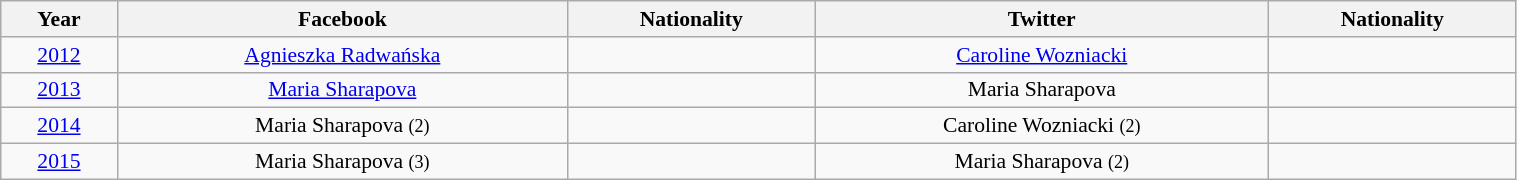<table class="wikitable" style="width: 80%; text-align:center; font-size:90%">
<tr>
<th>Year</th>
<th>Facebook</th>
<th>Nationality</th>
<th>Twitter</th>
<th>Nationality</th>
</tr>
<tr>
<td><a href='#'>2012</a></td>
<td><a href='#'>Agnieszka Radwańska</a></td>
<td></td>
<td><a href='#'>Caroline Wozniacki</a></td>
<td></td>
</tr>
<tr>
<td><a href='#'>2013</a></td>
<td><a href='#'>Maria Sharapova</a></td>
<td></td>
<td>Maria Sharapova</td>
<td></td>
</tr>
<tr>
<td><a href='#'>2014</a></td>
<td>Maria Sharapova <small>(2) </small></td>
<td></td>
<td>Caroline Wozniacki <small>(2) </small></td>
<td></td>
</tr>
<tr>
<td><a href='#'>2015</a></td>
<td>Maria Sharapova <small>(3) </small></td>
<td></td>
<td>Maria Sharapova <small>(2) </small></td>
<td></td>
</tr>
</table>
